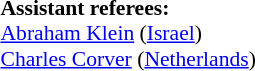<table width=50% style="font-size: 90%">
<tr>
<td><br><strong>Assistant referees:</strong>
<br><a href='#'>Abraham Klein</a> (<a href='#'>Israel</a>)
<br><a href='#'>Charles Corver</a> (<a href='#'>Netherlands</a>)</td>
</tr>
</table>
